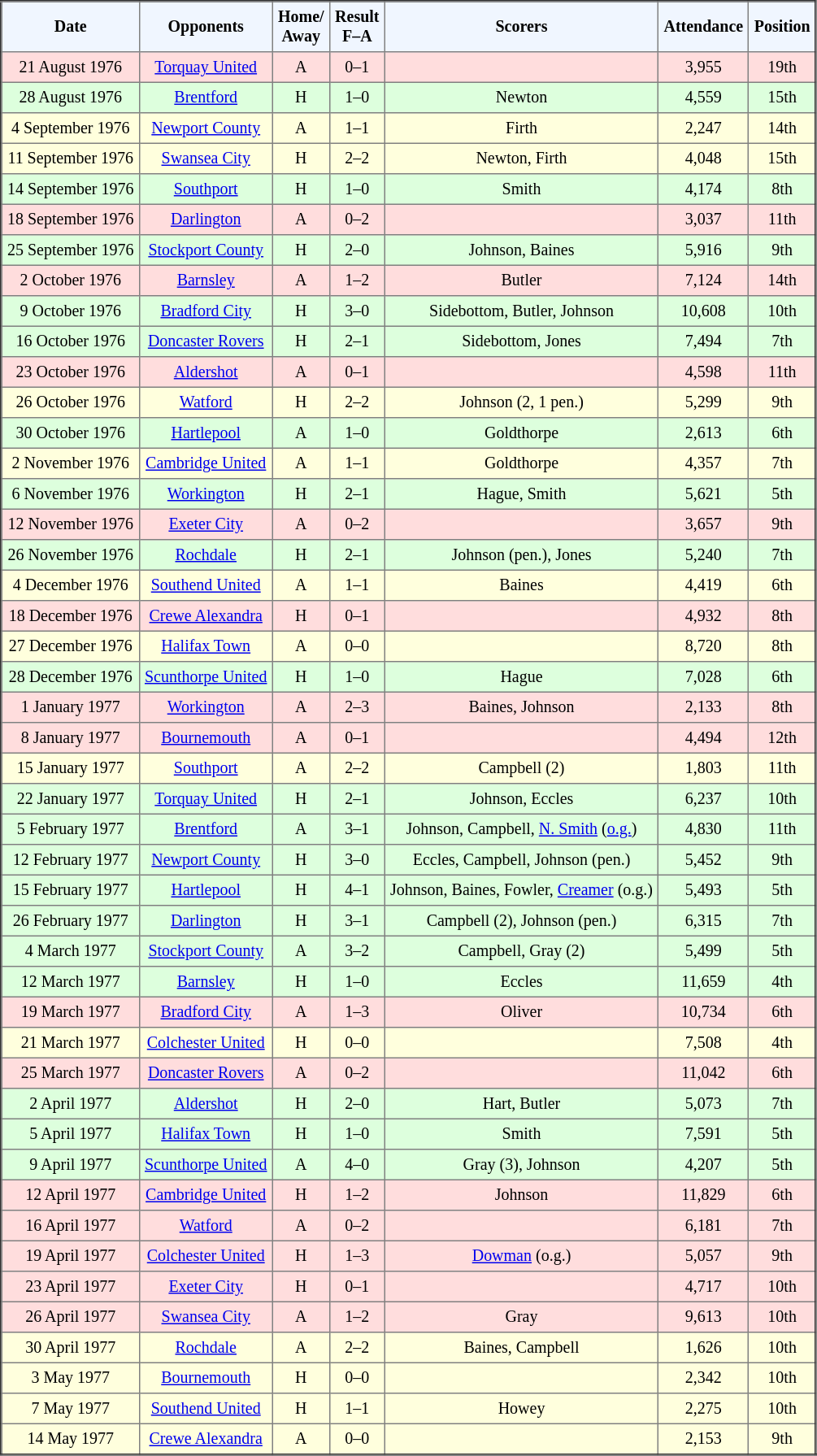<table border="2" cellpadding="4" style="border-collapse:collapse; text-align:center; font-size:smaller;">
<tr style="background:#f0f6ff;">
<th>Date</th>
<th>Opponents</th>
<th>Home/<br>Away</th>
<th>Result<br>F–A</th>
<th>Scorers</th>
<th>Attendance</th>
<th>Position</th>
</tr>
<tr bgcolor="#ffdddd">
<td>21 August 1976</td>
<td><a href='#'>Torquay United</a></td>
<td>A</td>
<td>0–1</td>
<td></td>
<td>3,955</td>
<td>19th</td>
</tr>
<tr bgcolor="#ddffdd">
<td>28 August 1976</td>
<td><a href='#'>Brentford</a></td>
<td>H</td>
<td>1–0</td>
<td>Newton</td>
<td>4,559</td>
<td>15th</td>
</tr>
<tr bgcolor="#ffffdd">
<td>4 September 1976</td>
<td><a href='#'>Newport County</a></td>
<td>A</td>
<td>1–1</td>
<td>Firth</td>
<td>2,247</td>
<td>14th</td>
</tr>
<tr bgcolor="#ffffdd">
<td>11 September 1976</td>
<td><a href='#'>Swansea City</a></td>
<td>H</td>
<td>2–2</td>
<td>Newton, Firth</td>
<td>4,048</td>
<td>15th</td>
</tr>
<tr bgcolor="#ddffdd">
<td>14 September 1976</td>
<td><a href='#'>Southport</a></td>
<td>H</td>
<td>1–0</td>
<td>Smith</td>
<td>4,174</td>
<td>8th</td>
</tr>
<tr bgcolor="#ffdddd">
<td>18 September 1976</td>
<td><a href='#'>Darlington</a></td>
<td>A</td>
<td>0–2</td>
<td></td>
<td>3,037</td>
<td>11th</td>
</tr>
<tr bgcolor="#ddffdd">
<td>25 September 1976</td>
<td><a href='#'>Stockport County</a></td>
<td>H</td>
<td>2–0</td>
<td>Johnson, Baines</td>
<td>5,916</td>
<td>9th</td>
</tr>
<tr bgcolor="#ffdddd">
<td>2 October 1976</td>
<td><a href='#'>Barnsley</a></td>
<td>A</td>
<td>1–2</td>
<td>Butler</td>
<td>7,124</td>
<td>14th</td>
</tr>
<tr bgcolor="#ddffdd">
<td>9 October 1976</td>
<td><a href='#'>Bradford City</a></td>
<td>H</td>
<td>3–0</td>
<td>Sidebottom, Butler, Johnson</td>
<td>10,608</td>
<td>10th</td>
</tr>
<tr bgcolor="#ddffdd">
<td>16 October 1976</td>
<td><a href='#'>Doncaster Rovers</a></td>
<td>H</td>
<td>2–1</td>
<td>Sidebottom, Jones</td>
<td>7,494</td>
<td>7th</td>
</tr>
<tr bgcolor="#ffdddd">
<td>23 October 1976</td>
<td><a href='#'>Aldershot</a></td>
<td>A</td>
<td>0–1</td>
<td></td>
<td>4,598</td>
<td>11th</td>
</tr>
<tr bgcolor="#ffffdd">
<td>26 October 1976</td>
<td><a href='#'>Watford</a></td>
<td>H</td>
<td>2–2</td>
<td>Johnson (2, 1 pen.)</td>
<td>5,299</td>
<td>9th</td>
</tr>
<tr bgcolor="#ddffdd">
<td>30 October 1976</td>
<td><a href='#'>Hartlepool</a></td>
<td>A</td>
<td>1–0</td>
<td>Goldthorpe</td>
<td>2,613</td>
<td>6th</td>
</tr>
<tr bgcolor="#ffffdd">
<td>2 November 1976</td>
<td><a href='#'>Cambridge United</a></td>
<td>A</td>
<td>1–1</td>
<td>Goldthorpe</td>
<td>4,357</td>
<td>7th</td>
</tr>
<tr bgcolor="#ddffdd">
<td>6 November 1976</td>
<td><a href='#'>Workington</a></td>
<td>H</td>
<td>2–1</td>
<td>Hague, Smith</td>
<td>5,621</td>
<td>5th</td>
</tr>
<tr bgcolor="#ffdddd">
<td>12 November 1976</td>
<td><a href='#'>Exeter City</a></td>
<td>A</td>
<td>0–2</td>
<td></td>
<td>3,657</td>
<td>9th</td>
</tr>
<tr bgcolor="#ddffdd">
<td>26 November 1976</td>
<td><a href='#'>Rochdale</a></td>
<td>H</td>
<td>2–1</td>
<td>Johnson (pen.), Jones</td>
<td>5,240</td>
<td>7th</td>
</tr>
<tr bgcolor="#ffffdd">
<td>4 December 1976</td>
<td><a href='#'>Southend United</a></td>
<td>A</td>
<td>1–1</td>
<td>Baines</td>
<td>4,419</td>
<td>6th</td>
</tr>
<tr bgcolor="#ffdddd">
<td>18 December 1976</td>
<td><a href='#'>Crewe Alexandra</a></td>
<td>H</td>
<td>0–1</td>
<td></td>
<td>4,932</td>
<td>8th</td>
</tr>
<tr bgcolor="#ffffdd">
<td>27 December 1976</td>
<td><a href='#'>Halifax Town</a></td>
<td>A</td>
<td>0–0</td>
<td></td>
<td>8,720</td>
<td>8th</td>
</tr>
<tr bgcolor="#ddffdd">
<td>28 December 1976</td>
<td><a href='#'>Scunthorpe United</a></td>
<td>H</td>
<td>1–0</td>
<td>Hague</td>
<td>7,028</td>
<td>6th</td>
</tr>
<tr bgcolor="#ffdddd">
<td>1 January 1977</td>
<td><a href='#'>Workington</a></td>
<td>A</td>
<td>2–3</td>
<td>Baines, Johnson</td>
<td>2,133</td>
<td>8th</td>
</tr>
<tr bgcolor="#ffdddd">
<td>8 January 1977</td>
<td><a href='#'>Bournemouth</a></td>
<td>A</td>
<td>0–1</td>
<td></td>
<td>4,494</td>
<td>12th</td>
</tr>
<tr bgcolor="#ffffdd">
<td>15 January 1977</td>
<td><a href='#'>Southport</a></td>
<td>A</td>
<td>2–2</td>
<td>Campbell (2)</td>
<td>1,803</td>
<td>11th</td>
</tr>
<tr bgcolor="#ddffdd">
<td>22 January 1977</td>
<td><a href='#'>Torquay United</a></td>
<td>H</td>
<td>2–1</td>
<td>Johnson, Eccles</td>
<td>6,237</td>
<td>10th</td>
</tr>
<tr bgcolor="#ddffdd">
<td>5 February 1977</td>
<td><a href='#'>Brentford</a></td>
<td>A</td>
<td>3–1</td>
<td>Johnson, Campbell, <a href='#'>N. Smith</a> (<a href='#'>o.g.</a>)</td>
<td>4,830</td>
<td>11th</td>
</tr>
<tr bgcolor="#ddffdd">
<td>12 February 1977</td>
<td><a href='#'>Newport County</a></td>
<td>H</td>
<td>3–0</td>
<td>Eccles, Campbell, Johnson (pen.)</td>
<td>5,452</td>
<td>9th</td>
</tr>
<tr bgcolor="#ddffdd">
<td>15 February 1977</td>
<td><a href='#'>Hartlepool</a></td>
<td>H</td>
<td>4–1</td>
<td>Johnson, Baines, Fowler, <a href='#'>Creamer</a> (o.g.)</td>
<td>5,493</td>
<td>5th</td>
</tr>
<tr bgcolor="#ddffdd">
<td>26 February 1977</td>
<td><a href='#'>Darlington</a></td>
<td>H</td>
<td>3–1</td>
<td>Campbell (2), Johnson (pen.)</td>
<td>6,315</td>
<td>7th</td>
</tr>
<tr bgcolor="#ddffdd">
<td>4 March 1977</td>
<td><a href='#'>Stockport County</a></td>
<td>A</td>
<td>3–2</td>
<td>Campbell, Gray (2)</td>
<td>5,499</td>
<td>5th</td>
</tr>
<tr bgcolor="#ddffdd">
<td>12 March 1977</td>
<td><a href='#'>Barnsley</a></td>
<td>H</td>
<td>1–0</td>
<td>Eccles</td>
<td>11,659</td>
<td>4th</td>
</tr>
<tr bgcolor="#ffdddd">
<td>19 March 1977</td>
<td><a href='#'>Bradford City</a></td>
<td>A</td>
<td>1–3</td>
<td>Oliver</td>
<td>10,734</td>
<td>6th</td>
</tr>
<tr bgcolor="#ffffdd">
<td>21 March 1977</td>
<td><a href='#'>Colchester United</a></td>
<td>H</td>
<td>0–0</td>
<td></td>
<td>7,508</td>
<td>4th</td>
</tr>
<tr bgcolor="#ffdddd">
<td>25 March 1977</td>
<td><a href='#'>Doncaster Rovers</a></td>
<td>A</td>
<td>0–2</td>
<td></td>
<td>11,042</td>
<td>6th</td>
</tr>
<tr bgcolor="#ddffdd">
<td>2 April 1977</td>
<td><a href='#'>Aldershot</a></td>
<td>H</td>
<td>2–0</td>
<td>Hart, Butler</td>
<td>5,073</td>
<td>7th</td>
</tr>
<tr bgcolor="#ddffdd">
<td>5 April 1977</td>
<td><a href='#'>Halifax Town</a></td>
<td>H</td>
<td>1–0</td>
<td>Smith</td>
<td>7,591</td>
<td>5th</td>
</tr>
<tr bgcolor="#ddffdd">
<td>9 April 1977</td>
<td><a href='#'>Scunthorpe United</a></td>
<td>A</td>
<td>4–0</td>
<td>Gray (3), Johnson</td>
<td>4,207</td>
<td>5th</td>
</tr>
<tr bgcolor="#ffdddd">
<td>12 April 1977</td>
<td><a href='#'>Cambridge United</a></td>
<td>H</td>
<td>1–2</td>
<td>Johnson</td>
<td>11,829</td>
<td>6th</td>
</tr>
<tr bgcolor="#ffdddd">
<td>16 April 1977</td>
<td><a href='#'>Watford</a></td>
<td>A</td>
<td>0–2</td>
<td></td>
<td>6,181</td>
<td>7th</td>
</tr>
<tr bgcolor="#ffdddd">
<td>19 April 1977</td>
<td><a href='#'>Colchester United</a></td>
<td>H</td>
<td>1–3</td>
<td><a href='#'>Dowman</a> (o.g.)</td>
<td>5,057</td>
<td>9th</td>
</tr>
<tr bgcolor="#ffdddd">
<td>23 April 1977</td>
<td><a href='#'>Exeter City</a></td>
<td>H</td>
<td>0–1</td>
<td></td>
<td>4,717</td>
<td>10th</td>
</tr>
<tr bgcolor="#ffdddd">
<td>26 April 1977</td>
<td><a href='#'>Swansea City</a></td>
<td>A</td>
<td>1–2</td>
<td>Gray</td>
<td>9,613</td>
<td>10th</td>
</tr>
<tr bgcolor="#ffffdd">
<td>30 April 1977</td>
<td><a href='#'>Rochdale</a></td>
<td>A</td>
<td>2–2</td>
<td>Baines, Campbell</td>
<td>1,626</td>
<td>10th</td>
</tr>
<tr bgcolor="#ffffdd">
<td>3 May 1977</td>
<td><a href='#'>Bournemouth</a></td>
<td>H</td>
<td>0–0</td>
<td></td>
<td>2,342</td>
<td>10th</td>
</tr>
<tr bgcolor="#ffffdd">
<td>7 May 1977</td>
<td><a href='#'>Southend United</a></td>
<td>H</td>
<td>1–1</td>
<td>Howey</td>
<td>2,275</td>
<td>10th</td>
</tr>
<tr bgcolor="#ffffdd">
<td>14 May 1977</td>
<td><a href='#'>Crewe Alexandra</a></td>
<td>A</td>
<td>0–0</td>
<td></td>
<td>2,153</td>
<td>9th</td>
</tr>
</table>
